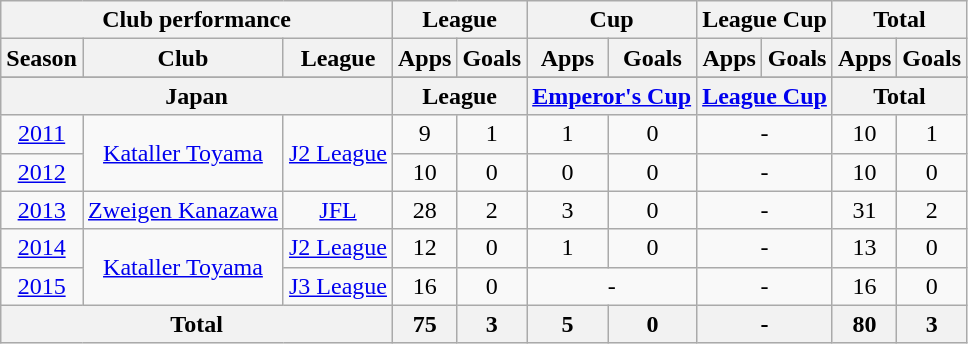<table class="wikitable" style="text-align:center">
<tr>
<th colspan=3>Club performance</th>
<th colspan=2>League</th>
<th colspan=2>Cup</th>
<th colspan=2>League Cup</th>
<th colspan=2>Total</th>
</tr>
<tr>
<th>Season</th>
<th>Club</th>
<th>League</th>
<th>Apps</th>
<th>Goals</th>
<th>Apps</th>
<th>Goals</th>
<th>Apps</th>
<th>Goals</th>
<th>Apps</th>
<th>Goals</th>
</tr>
<tr>
</tr>
<tr>
<th colspan=3>Japan</th>
<th colspan=2>League</th>
<th colspan=2><a href='#'>Emperor's Cup</a></th>
<th colspan=2><a href='#'>League Cup</a></th>
<th colspan=2>Total</th>
</tr>
<tr>
<td><a href='#'>2011</a></td>
<td rowspan="2"><a href='#'>Kataller Toyama</a></td>
<td rowspan="2"><a href='#'>J2 League</a></td>
<td>9</td>
<td>1</td>
<td>1</td>
<td>0</td>
<td colspan="2">-</td>
<td>10</td>
<td>1</td>
</tr>
<tr>
<td><a href='#'>2012</a></td>
<td>10</td>
<td>0</td>
<td>0</td>
<td>0</td>
<td colspan="2">-</td>
<td>10</td>
<td>0</td>
</tr>
<tr>
<td><a href='#'>2013</a></td>
<td><a href='#'>Zweigen Kanazawa</a></td>
<td><a href='#'>JFL</a></td>
<td>28</td>
<td>2</td>
<td>3</td>
<td>0</td>
<td colspan="2">-</td>
<td>31</td>
<td>2</td>
</tr>
<tr>
<td><a href='#'>2014</a></td>
<td rowspan="2"><a href='#'>Kataller Toyama</a></td>
<td><a href='#'>J2 League</a></td>
<td>12</td>
<td>0</td>
<td>1</td>
<td>0</td>
<td colspan="2">-</td>
<td>13</td>
<td>0</td>
</tr>
<tr>
<td><a href='#'>2015</a></td>
<td><a href='#'>J3 League</a></td>
<td>16</td>
<td>0</td>
<td colspan="2">-</td>
<td colspan="2">-</td>
<td>16</td>
<td>0</td>
</tr>
<tr>
<th colspan=3>Total</th>
<th>75</th>
<th>3</th>
<th>5</th>
<th>0</th>
<th colspan="2">-</th>
<th>80</th>
<th>3</th>
</tr>
</table>
